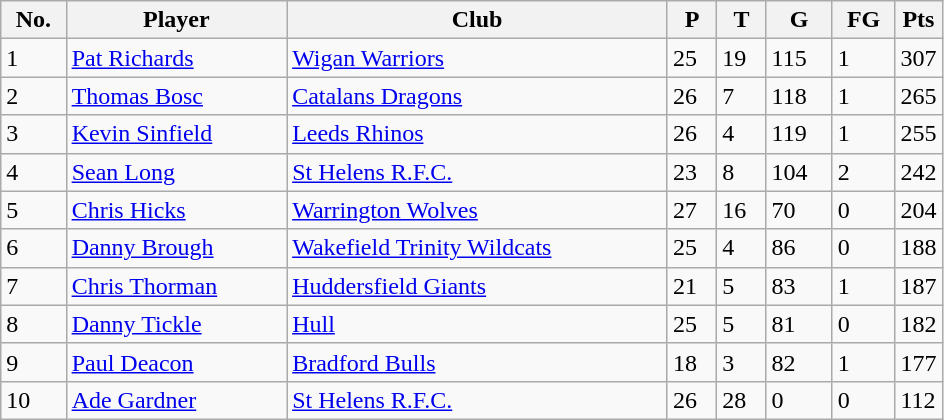<table class="wikitable">
<tr>
<th>No.</th>
<th>Player</th>
<th>Club</th>
<th>P</th>
<th>T</th>
<th>G</th>
<th>FG</th>
<th width=5%>Pts</th>
</tr>
<tr>
<td>1</td>
<td><a href='#'>Pat Richards</a></td>
<td><a href='#'>Wigan Warriors</a></td>
<td>25</td>
<td>19</td>
<td>115</td>
<td>1</td>
<td>307</td>
</tr>
<tr>
<td>2</td>
<td><a href='#'>Thomas Bosc</a></td>
<td><a href='#'>Catalans Dragons</a></td>
<td>26</td>
<td>7</td>
<td>118</td>
<td>1</td>
<td>265</td>
</tr>
<tr>
<td>3</td>
<td><a href='#'>Kevin Sinfield</a></td>
<td><a href='#'>Leeds Rhinos</a></td>
<td>26</td>
<td>4</td>
<td>119</td>
<td>1</td>
<td>255</td>
</tr>
<tr>
<td>4</td>
<td><a href='#'>Sean Long</a></td>
<td><a href='#'>St Helens R.F.C.</a></td>
<td>23</td>
<td>8</td>
<td>104</td>
<td>2</td>
<td>242</td>
</tr>
<tr>
<td>5</td>
<td><a href='#'>Chris Hicks</a></td>
<td><a href='#'>Warrington Wolves</a></td>
<td>27</td>
<td>16</td>
<td>70</td>
<td>0</td>
<td>204</td>
</tr>
<tr>
<td>6</td>
<td><a href='#'>Danny Brough</a></td>
<td><a href='#'>Wakefield Trinity Wildcats</a></td>
<td>25</td>
<td>4</td>
<td>86</td>
<td>0</td>
<td>188</td>
</tr>
<tr>
<td>7</td>
<td><a href='#'>Chris Thorman</a></td>
<td><a href='#'>Huddersfield Giants</a></td>
<td>21</td>
<td>5</td>
<td>83</td>
<td>1</td>
<td>187</td>
</tr>
<tr>
<td>8</td>
<td><a href='#'>Danny Tickle</a></td>
<td><a href='#'>Hull</a></td>
<td>25</td>
<td>5</td>
<td>81</td>
<td>0</td>
<td>182</td>
</tr>
<tr>
<td>9</td>
<td><a href='#'>Paul Deacon</a></td>
<td><a href='#'>Bradford Bulls</a></td>
<td>18</td>
<td>3</td>
<td>82</td>
<td>1</td>
<td>177</td>
</tr>
<tr>
<td>10</td>
<td><a href='#'>Ade Gardner</a></td>
<td><a href='#'>St Helens R.F.C.</a></td>
<td>26</td>
<td>28</td>
<td>0</td>
<td>0</td>
<td>112</td>
</tr>
</table>
